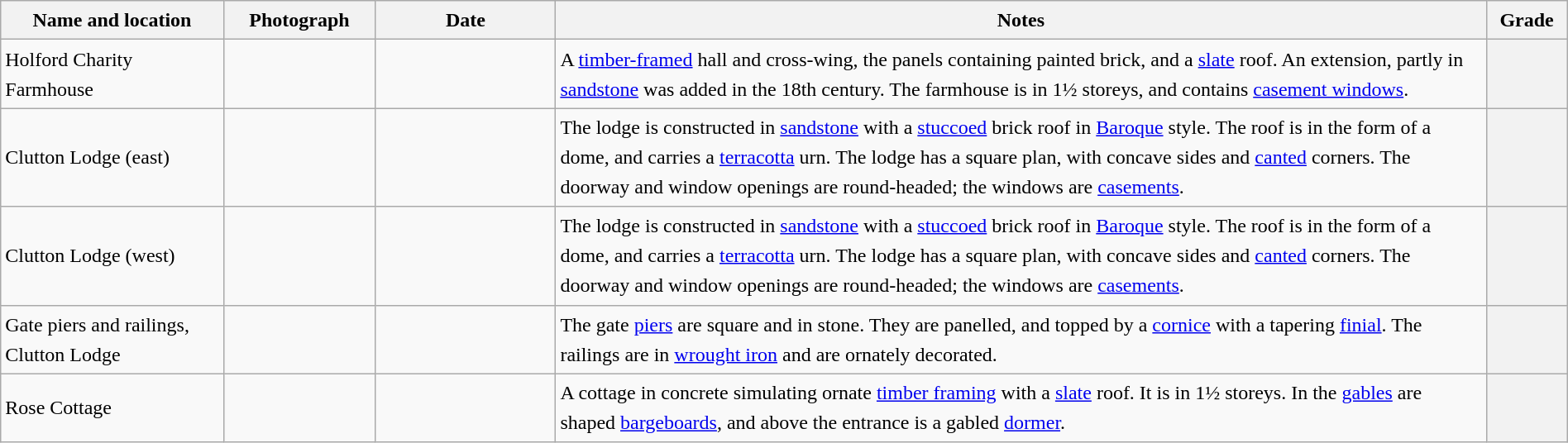<table class="wikitable sortable plainrowheaders" style="width:100%;border:0px;text-align:left;line-height:150%;">
<tr>
<th scope="col"  style="width:150px">Name and location</th>
<th scope="col"  style="width:100px" class="unsortable">Photograph</th>
<th scope="col"  style="width:120px">Date</th>
<th scope="col"  style="width:650px" class="unsortable">Notes</th>
<th scope="col"  style="width:50px">Grade</th>
</tr>
<tr>
<td>Holford Charity Farmhouse<br><small></small></td>
<td></td>
<td align="center"></td>
<td>A <a href='#'>timber-framed</a> hall and cross-wing, the panels containing painted brick, and a <a href='#'>slate</a> roof.  An extension, partly in <a href='#'>sandstone</a> was added in the 18th century.  The farmhouse is in 1½ storeys, and contains <a href='#'>casement windows</a>.</td>
<th></th>
</tr>
<tr>
<td>Clutton Lodge (east)<br><small></small></td>
<td></td>
<td align="center"></td>
<td>The lodge is constructed in <a href='#'>sandstone</a> with a <a href='#'>stuccoed</a> brick roof in <a href='#'>Baroque</a> style.  The roof is in the form of a dome, and carries a <a href='#'>terracotta</a> urn.  The lodge has a square plan, with concave sides and <a href='#'>canted</a> corners.  The doorway and window openings are round-headed; the windows are <a href='#'>casements</a>.</td>
<th></th>
</tr>
<tr>
<td>Clutton Lodge (west)<br><small></small></td>
<td></td>
<td align="center"></td>
<td>The lodge is constructed in <a href='#'>sandstone</a> with a <a href='#'>stuccoed</a> brick roof in <a href='#'>Baroque</a> style.  The roof is in the form of a dome, and carries a <a href='#'>terracotta</a> urn.  The lodge has a square plan, with concave sides and <a href='#'>canted</a> corners.  The doorway and window openings are round-headed; the windows are <a href='#'>casements</a>.</td>
<th></th>
</tr>
<tr>
<td>Gate piers and railings,<br>Clutton Lodge<br><small></small></td>
<td></td>
<td align="center"></td>
<td>The gate <a href='#'>piers</a> are square and in stone.  They are panelled, and topped by a <a href='#'>cornice</a> with a tapering <a href='#'>finial</a>.  The railings are in <a href='#'>wrought iron</a> and are ornately decorated.</td>
<th></th>
</tr>
<tr>
<td>Rose Cottage<br><small></small></td>
<td></td>
<td align="center"></td>
<td>A cottage in concrete simulating ornate <a href='#'>timber framing</a> with a <a href='#'>slate</a> roof.  It is in 1½ storeys.  In the <a href='#'>gables</a> are shaped <a href='#'>bargeboards</a>, and above the entrance is a gabled <a href='#'>dormer</a>.</td>
<th></th>
</tr>
<tr>
</tr>
</table>
